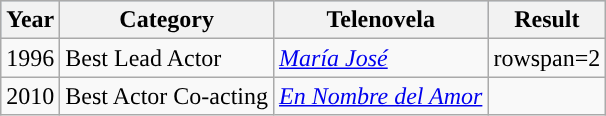<table class="wikitable">
<tr style="background:#b0c4de;">
<th>Year</th>
<th>Category</th>
<th>Telenovela</th>
<th>Result</th>
</tr>
<tr>
<td>1996</td>
<td>Best Lead Actor</td>
<td><em><a href='#'>María José</a></em></td>
<td>rowspan=2 </td>
</tr>
<tr>
<td>2010</td>
<td>Best Actor Co-acting</td>
<td><em><a href='#'>En Nombre del Amor</a></em></td>
</tr>
</table>
